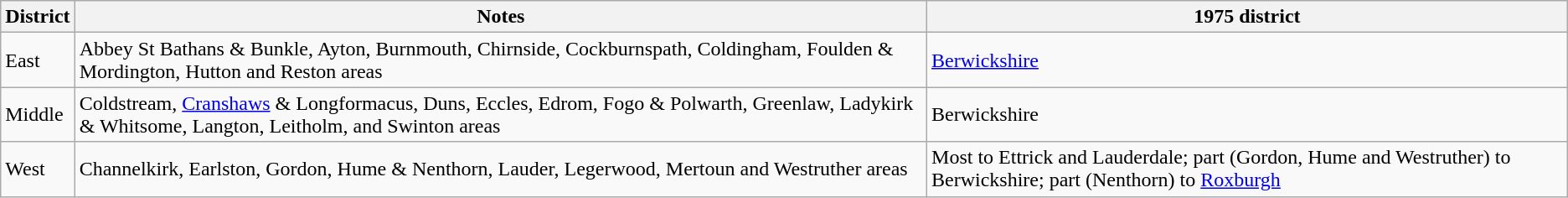<table class="wikitable">
<tr>
<th>District</th>
<th>Notes</th>
<th>1975 district</th>
</tr>
<tr>
<td>East</td>
<td>Abbey St Bathans & Bunkle, Ayton, Burnmouth, Chirnside, Cockburnspath, Coldingham, Foulden & Mordington, Hutton and Reston areas</td>
<td><a href='#'>Berwickshire</a></td>
</tr>
<tr>
<td>Middle</td>
<td>Coldstream, <a href='#'>Cranshaws</a> & Longformacus, Duns, Eccles, Edrom, Fogo & Polwarth, Greenlaw, Ladykirk & Whitsome, Langton, Leitholm, and Swinton areas</td>
<td>Berwickshire</td>
</tr>
<tr>
<td>West</td>
<td>Channelkirk, Earlston, Gordon, Hume & Nenthorn, Lauder, Legerwood, Mertoun and Westruther areas</td>
<td>Most to Ettrick and Lauderdale; part (Gordon, Hume and Westruther) to Berwickshire; part (Nenthorn) to <a href='#'>Roxburgh</a></td>
</tr>
</table>
